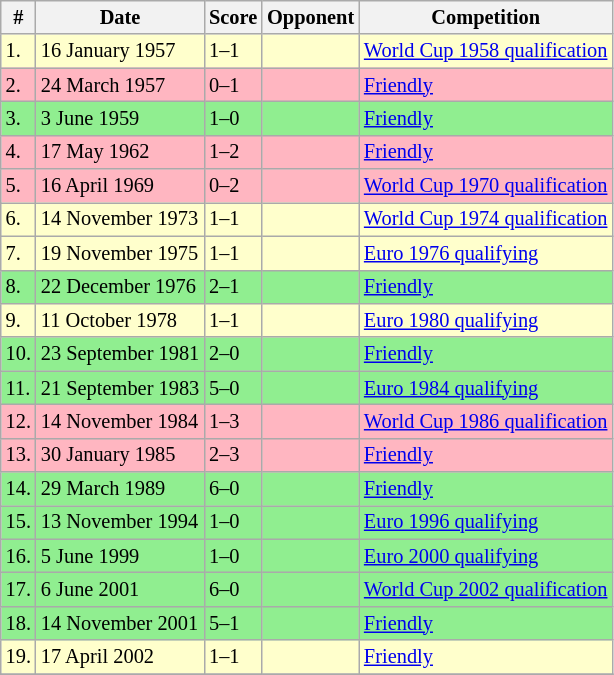<table class="wikitable collapsible collapsed" style="font-size:85%">
<tr>
<th>#</th>
<th>Date</th>
<th>Score</th>
<th>Opponent</th>
<th>Competition</th>
</tr>
<tr style="background: #FFFFCC">
<td>1.</td>
<td>16 January 1957</td>
<td>1–1</td>
<td></td>
<td><a href='#'>World Cup 1958 qualification</a></td>
</tr>
<tr style="background: #FFB6C1">
<td>2.</td>
<td>24 March 1957</td>
<td>0–1</td>
<td></td>
<td><a href='#'>Friendly</a></td>
</tr>
<tr style="background: #90EE90">
<td>3.</td>
<td>3 June 1959</td>
<td>1–0</td>
<td></td>
<td><a href='#'>Friendly</a></td>
</tr>
<tr style="background: #FFB6C1">
<td>4.</td>
<td>17 May 1962</td>
<td>1–2</td>
<td></td>
<td><a href='#'>Friendly</a></td>
</tr>
<tr style="background: #FFB6C1">
<td>5.</td>
<td>16 April 1969</td>
<td>0–2</td>
<td></td>
<td><a href='#'>World Cup 1970 qualification</a></td>
</tr>
<tr style="background: #FFFFCC">
<td>6.</td>
<td>14 November 1973</td>
<td>1–1</td>
<td></td>
<td><a href='#'>World Cup 1974 qualification</a></td>
</tr>
<tr style="background: #FFFFCC">
<td>7.</td>
<td>19 November 1975</td>
<td>1–1</td>
<td></td>
<td><a href='#'>Euro 1976 qualifying</a></td>
</tr>
<tr style="background: #90EE90">
<td>8.</td>
<td>22 December 1976</td>
<td>2–1</td>
<td></td>
<td><a href='#'>Friendly</a></td>
</tr>
<tr style="background: #FFFFCC">
<td>9.</td>
<td>11 October 1978</td>
<td>1–1</td>
<td></td>
<td><a href='#'>Euro 1980 qualifying</a></td>
</tr>
<tr style="background: #90EE90">
<td>10.</td>
<td>23 September 1981</td>
<td>2–0</td>
<td></td>
<td><a href='#'>Friendly</a></td>
</tr>
<tr style="background: #90EE90">
<td>11.</td>
<td>21 September 1983</td>
<td>5–0</td>
<td></td>
<td><a href='#'>Euro 1984 qualifying</a></td>
</tr>
<tr style="background: #FFB6C1">
<td>12.</td>
<td>14 November 1984</td>
<td>1–3</td>
<td></td>
<td><a href='#'>World Cup 1986 qualification</a></td>
</tr>
<tr style="background: #FFB6C1">
<td>13.</td>
<td>30 January 1985</td>
<td>2–3</td>
<td></td>
<td><a href='#'>Friendly</a></td>
</tr>
<tr style="background: #90EE90">
<td>14.</td>
<td>29 March 1989</td>
<td>6–0</td>
<td></td>
<td><a href='#'>Friendly</a></td>
</tr>
<tr style="background: #90EE90">
<td>15.</td>
<td>13 November 1994</td>
<td>1–0</td>
<td></td>
<td><a href='#'>Euro 1996 qualifying</a></td>
</tr>
<tr style="background: #90EE90">
<td>16.</td>
<td>5 June 1999</td>
<td>1–0</td>
<td></td>
<td><a href='#'>Euro 2000 qualifying</a></td>
</tr>
<tr style="background: #90EE90">
<td>17.</td>
<td>6 June 2001</td>
<td>6–0</td>
<td></td>
<td><a href='#'>World Cup 2002 qualification</a></td>
</tr>
<tr style="background: #90EE90">
<td>18.</td>
<td>14 November 2001</td>
<td>5–1</td>
<td></td>
<td><a href='#'>Friendly</a></td>
</tr>
<tr style="background: #FFFFCC">
<td>19.</td>
<td>17 April 2002</td>
<td>1–1</td>
<td></td>
<td><a href='#'>Friendly</a></td>
</tr>
<tr>
</tr>
</table>
